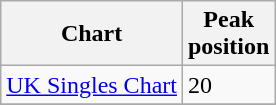<table class="wikitable">
<tr>
<th>Chart</th>
<th>Peak<br>position</th>
</tr>
<tr>
<td><a href='#'>UK Singles Chart</a></td>
<td>20</td>
</tr>
<tr>
</tr>
</table>
